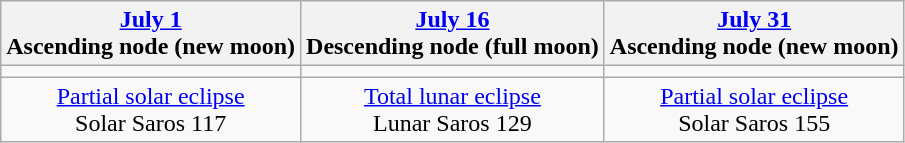<table class="wikitable">
<tr>
<th><a href='#'>July 1</a><br>Ascending node (new moon)<br></th>
<th><a href='#'>July 16</a><br>Descending node (full moon)<br></th>
<th><a href='#'>July 31</a><br>Ascending node (new moon)<br></th>
</tr>
<tr>
<td></td>
<td></td>
<td></td>
</tr>
<tr align=center>
<td><a href='#'>Partial solar eclipse</a><br>Solar Saros 117</td>
<td><a href='#'>Total lunar eclipse</a><br>Lunar Saros 129</td>
<td><a href='#'>Partial solar eclipse</a><br>Solar Saros 155</td>
</tr>
</table>
